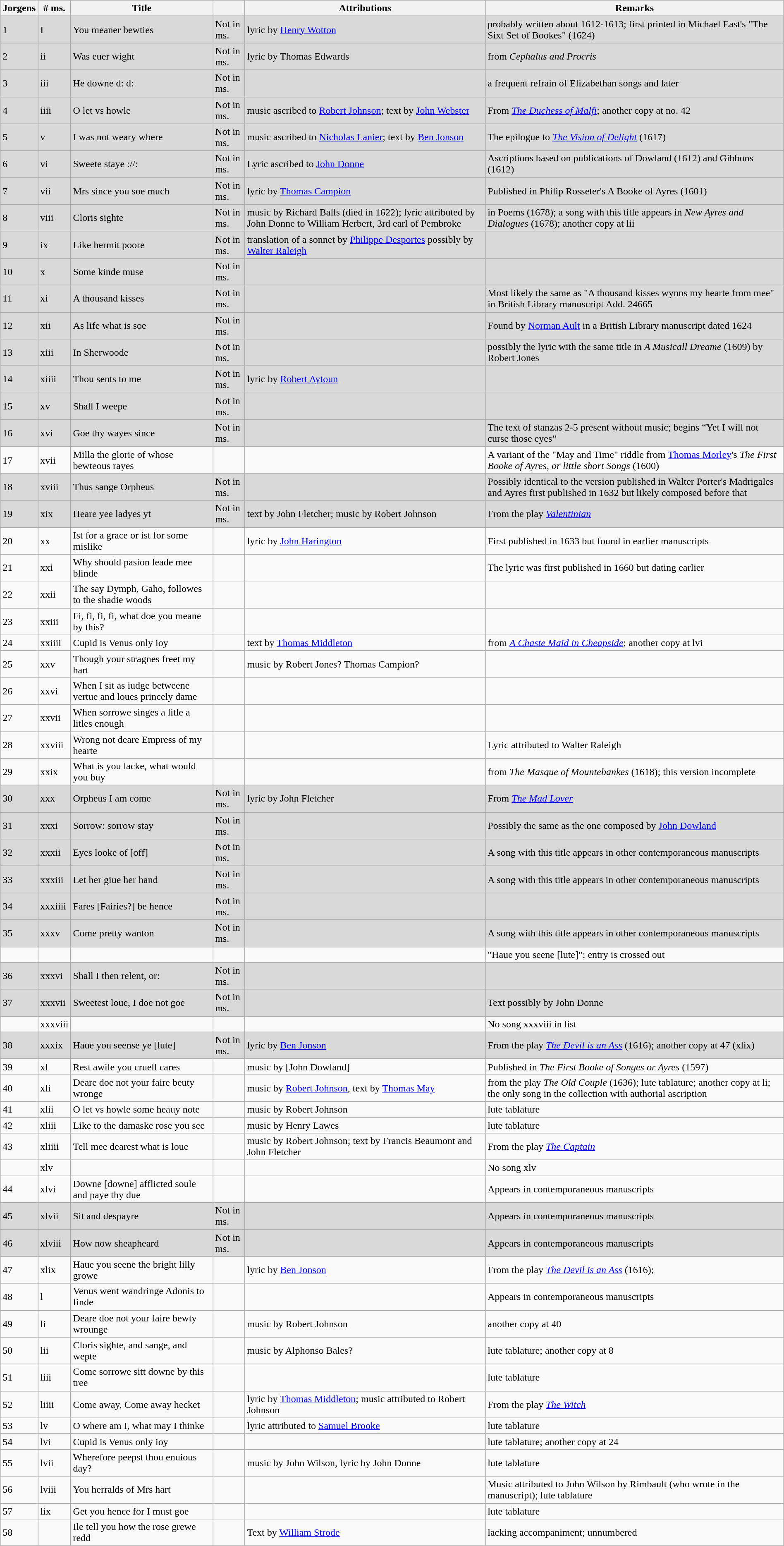<table class="wikitable" style="width:100%;">
<tr>
<th>Jorgens</th>
<th># ms.</th>
<th>Title</th>
<th></th>
<th>Attributions</th>
<th>Remarks</th>
</tr>
<tr style="background: #D9D9D9">
<td>1</td>
<td>I</td>
<td>You meaner bewties</td>
<td>Not in ms.</td>
<td>lyric by <a href='#'>Henry Wotton</a></td>
<td>probably written about 1612-1613; first printed in Michael East's "The Sixt Set of Bookes" (1624)</td>
</tr>
<tr style="background: #D9D9D9">
<td>2</td>
<td>ii</td>
<td>Was euer wight</td>
<td>Not in ms.</td>
<td>lyric by Thomas Edwards</td>
<td>from <em>Cephalus and Procris</em></td>
</tr>
<tr style="background: #D9D9D9">
<td>3</td>
<td>iii</td>
<td>He downe d: d:</td>
<td>Not in ms.</td>
<td></td>
<td>a frequent refrain of Elizabethan songs and later</td>
</tr>
<tr style="background: #D9D9D9">
<td>4</td>
<td>iiii</td>
<td>O let vs howle</td>
<td>Not in ms.</td>
<td>music ascribed to <a href='#'>Robert Johnson</a>; text by <a href='#'>John Webster</a></td>
<td>From  <em><a href='#'>The Duchess of Malfi</a></em>; another copy at no. 42 </td>
</tr>
<tr style="background: #D9D9D9">
<td>5</td>
<td>v</td>
<td>I was not weary where</td>
<td>Not in ms.</td>
<td>music ascribed to <a href='#'>Nicholas Lanier</a>; text by <a href='#'>Ben Jonson</a></td>
<td>The epilogue to <em><a href='#'>The Vision of Delight</a></em> (1617)</td>
</tr>
<tr style="background: #D9D9D9">
<td>6</td>
<td>vi</td>
<td>Sweete staye ://:</td>
<td>Not in ms.</td>
<td>Lyric ascribed to <a href='#'>John Donne</a></td>
<td>Ascriptions based on publications of Dowland (1612) and Gibbons (1612)</td>
</tr>
<tr style="background: #D9D9D9">
<td>7</td>
<td>vii</td>
<td>Mrs since you soe much</td>
<td>Not in ms.</td>
<td>lyric by <a href='#'>Thomas Campion</a></td>
<td>Published in Philip Rosseter's A Booke of Ayres (1601)</td>
</tr>
<tr style="background: #D9D9D9">
<td>8</td>
<td>viii</td>
<td>Cloris sighte</td>
<td>Not in ms.</td>
<td>music by Richard Balls (died in 1622); lyric attributed by John Donne to William Herbert, 3rd earl of Pembroke</td>
<td>in Poems (1678); a song with this title appears in <em>New Ayres and Dialogues</em> (1678); another copy at lii</td>
</tr>
<tr style="background: #D9D9D9">
<td>9</td>
<td>ix</td>
<td>Like hermit poore</td>
<td>Not in ms.</td>
<td>translation of a sonnet by <a href='#'>Philippe Desportes</a> possibly by <a href='#'>Walter Raleigh</a></td>
<td></td>
</tr>
<tr style="background: #D9D9D9">
<td>10</td>
<td>x</td>
<td>Some kinde muse</td>
<td>Not in ms.</td>
<td></td>
<td></td>
</tr>
<tr style="background: #D9D9D9">
<td>11</td>
<td>xi</td>
<td>A thousand kisses</td>
<td>Not in ms.</td>
<td></td>
<td>Most likely the same as "A thousand kisses wynns my hearte from mee" in British Library manuscript Add. 24665</td>
</tr>
<tr style="background: #D9D9D9">
<td>12</td>
<td>xii</td>
<td>As life what is soe</td>
<td>Not in ms.</td>
<td></td>
<td>Found by <a href='#'>Norman Ault</a> in a British Library manuscript dated 1624</td>
</tr>
<tr style="background: #D9D9D9">
<td>13</td>
<td>xiii</td>
<td>In Sherwoode</td>
<td>Not in ms.</td>
<td></td>
<td>possibly the lyric with the same title in <em>A Musicall Dreame</em> (1609) by Robert Jones</td>
</tr>
<tr style="background: #D9D9D9">
<td>14</td>
<td>xiiii</td>
<td>Thou sents to me</td>
<td>Not in ms.</td>
<td>lyric by <a href='#'>Robert Aytoun</a></td>
<td></td>
</tr>
<tr style="background: #D9D9D9">
<td>15</td>
<td>xv</td>
<td>Shall I weepe</td>
<td>Not in ms.</td>
<td></td>
<td></td>
</tr>
<tr style="background: #D9D9D9">
<td>16</td>
<td>xvi</td>
<td>Goe thy wayes since</td>
<td>Not in ms.</td>
<td></td>
<td>The text of stanzas 2-5 present without music; begins “Yet I will not curse those eyes”</td>
</tr>
<tr>
<td>17</td>
<td>xvii</td>
<td>Milla the glorie of whose bewteous rayes</td>
<td></td>
<td></td>
<td>A variant of the "May and Time" riddle from <a href='#'>Thomas Morley</a>'s <em>The First Booke of Ayres, or little short Songs</em> (1600)</td>
</tr>
<tr style="background: #D9D9D9">
<td>18</td>
<td>xviii</td>
<td>Thus sange Orpheus</td>
<td>Not in ms.</td>
<td></td>
<td>Possibly identical to the version published in Walter Porter's Madrigales and Ayres first published in 1632 but likely composed before that</td>
</tr>
<tr style="background: #D9D9D9">
<td>19</td>
<td>xix</td>
<td>Heare yee ladyes yt</td>
<td>Not in ms.</td>
<td>text by John Fletcher; music by Robert Johnson</td>
<td>From the play <em><a href='#'>Valentinian</a></em></td>
</tr>
<tr>
<td>20</td>
<td>xx</td>
<td>Ist for a grace or ist for some mislike</td>
<td></td>
<td>lyric by <a href='#'>John Harington</a></td>
<td>First published in 1633 but found in earlier manuscripts</td>
</tr>
<tr>
<td>21</td>
<td>xxi</td>
<td>Why should pasion leade mee blinde</td>
<td></td>
<td></td>
<td>The lyric was first published in 1660 but dating earlier</td>
</tr>
<tr>
<td>22</td>
<td>xxii</td>
<td>The say Dymph, Gaho, followes to the shadie woods</td>
<td></td>
<td></td>
<td></td>
</tr>
<tr>
<td>23</td>
<td>xxiii</td>
<td>Fi, fi, fi, fi, what doe you meane by this?</td>
<td></td>
<td></td>
<td></td>
</tr>
<tr>
<td>24</td>
<td>xxiiii</td>
<td>Cupid is Venus only ioy</td>
<td></td>
<td>text by <a href='#'>Thomas Middleton</a></td>
<td>from <em><a href='#'>A Chaste Maid in Cheapside</a></em>; another copy at lvi</td>
</tr>
<tr>
<td>25</td>
<td>xxv</td>
<td>Though your stragnes freet my hart</td>
<td></td>
<td>music by Robert Jones? Thomas Campion?</td>
<td></td>
</tr>
<tr>
<td>26</td>
<td>xxvi</td>
<td>When I sit as iudge betweene vertue and loues princely dame</td>
<td></td>
<td></td>
<td></td>
</tr>
<tr>
<td>27</td>
<td>xxvii</td>
<td>When sorrowe singes a litle a litles enough</td>
<td></td>
<td></td>
<td></td>
</tr>
<tr>
<td>28</td>
<td>xxviii</td>
<td>Wrong not deare Empress of my hearte</td>
<td></td>
<td></td>
<td>Lyric attributed to Walter Raleigh</td>
</tr>
<tr>
<td>29</td>
<td>xxix</td>
<td>What is you lacke, what would you buy</td>
<td></td>
<td></td>
<td>from <em>The Masque of Mountebankes</em> (1618); this version incomplete</td>
</tr>
<tr style="background: #D9D9D9">
<td>30</td>
<td>xxx</td>
<td>Orpheus I am come</td>
<td>Not in ms.</td>
<td>lyric by John Fletcher</td>
<td>From <em><a href='#'>The Mad Lover</a></em></td>
</tr>
<tr style="background: #D9D9D9">
<td>31</td>
<td>xxxi</td>
<td>Sorrow: sorrow stay</td>
<td>Not in ms.</td>
<td></td>
<td>Possibly the same as the one composed by <a href='#'>John Dowland</a></td>
</tr>
<tr style="background: #D9D9D9">
<td>32</td>
<td>xxxii</td>
<td>Eyes looke of [off]</td>
<td>Not in ms.</td>
<td></td>
<td>A song with this title appears in other contemporaneous manuscripts</td>
</tr>
<tr style="background: #D9D9D9">
<td>33</td>
<td>xxxiii</td>
<td>Let her giue her hand</td>
<td>Not in ms.</td>
<td></td>
<td>A song with this title appears in other contemporaneous manuscripts</td>
</tr>
<tr style="background: #D9D9D9">
<td>34</td>
<td>xxxiiii</td>
<td>Fares  [Fairies?] be hence</td>
<td>Not in ms.</td>
<td></td>
<td></td>
</tr>
<tr style="background: #D9D9D9">
<td>35</td>
<td>xxxv</td>
<td>Come pretty wanton</td>
<td>Not in ms.</td>
<td></td>
<td>A song with this title appears in other contemporaneous manuscripts</td>
</tr>
<tr>
<td></td>
<td></td>
<td></td>
<td></td>
<td></td>
<td>"Haue you seene [lute]"; entry is crossed out</td>
</tr>
<tr style="background: #D9D9D9">
<td>36</td>
<td>xxxvi</td>
<td>Shall I then relent, or:</td>
<td>Not in ms.</td>
<td></td>
<td></td>
</tr>
<tr style="background: #D9D9D9">
<td>37</td>
<td>xxxvii</td>
<td>Sweetest loue, I doe not goe</td>
<td>Not in ms.</td>
<td></td>
<td>Text possibly by John Donne</td>
</tr>
<tr>
<td></td>
<td>xxxviii</td>
<td></td>
<td></td>
<td></td>
<td>No song xxxviii in list</td>
</tr>
<tr style="background: #D9D9D9">
<td>38</td>
<td>xxxix</td>
<td>Haue you seense ye [lute]</td>
<td>Not in ms.</td>
<td>lyric by <a href='#'>Ben Jonson</a></td>
<td>From the play <em><a href='#'>The Devil is an Ass</a></em> (1616); another copy at 47 (xlix)</td>
</tr>
<tr>
<td>39</td>
<td>xl</td>
<td>Rest awile you cruell cares</td>
<td></td>
<td>music by [John Dowland]</td>
<td>Published in <em>The First Booke of Songes or Ayres</em> (1597)</td>
</tr>
<tr>
<td>40</td>
<td>xli</td>
<td>Deare doe not your faire beuty wronge</td>
<td></td>
<td>music by <a href='#'>Robert Johnson</a>, text by <a href='#'>Thomas May</a></td>
<td>from the play <em>The Old Couple</em> (1636);  lute tablature; another copy at li; the only song in the collection with authorial ascription</td>
</tr>
<tr>
<td>41</td>
<td>xlii</td>
<td>O let vs howle some heauy note</td>
<td></td>
<td>music by Robert Johnson</td>
<td>lute tablature</td>
</tr>
<tr>
<td>42</td>
<td>xliii</td>
<td>Like to the damaske rose you see</td>
<td></td>
<td>music by  Henry Lawes</td>
<td>lute tablature</td>
</tr>
<tr>
<td>43</td>
<td>xliiii</td>
<td>Tell mee dearest what is loue</td>
<td></td>
<td>music by Robert Johnson; text by Francis Beaumont and John Fletcher</td>
<td>From the play <em><a href='#'>The Captain</a></em></td>
</tr>
<tr>
<td></td>
<td>xlv</td>
<td></td>
<td></td>
<td></td>
<td>No song xlv</td>
</tr>
<tr>
<td>44</td>
<td>xlvi</td>
<td>Downe [downe] afflicted soule and paye thy due</td>
<td></td>
<td></td>
<td>Appears in contemporaneous manuscripts</td>
</tr>
<tr style="background: #D9D9D9">
<td>45</td>
<td>xlvii</td>
<td>Sit and despayre</td>
<td>Not in ms.</td>
<td></td>
<td>Appears in contemporaneous manuscripts</td>
</tr>
<tr style="background: #D9D9D9">
<td>46</td>
<td>xlviii</td>
<td>How now sheapheard</td>
<td>Not in ms.</td>
<td></td>
<td>Appears in contemporaneous manuscripts</td>
</tr>
<tr>
<td>47</td>
<td>xlix</td>
<td>Haue you seene the bright lilly growe</td>
<td></td>
<td>lyric by  <a href='#'>Ben Jonson</a></td>
<td>From the play <em><a href='#'>The Devil is an Ass</a></em> (1616);</td>
</tr>
<tr>
<td>48</td>
<td>l</td>
<td>Venus went wandringe Adonis to finde</td>
<td></td>
<td></td>
<td>Appears in contemporaneous manuscripts</td>
</tr>
<tr>
<td>49</td>
<td>li</td>
<td>Deare doe not your faire bewty wrounge</td>
<td></td>
<td>music by Robert Johnson</td>
<td>another copy at 40</td>
</tr>
<tr>
<td>50</td>
<td>lii</td>
<td>Cloris sighte, and sange, and wepte</td>
<td></td>
<td>music by Alphonso Bales?</td>
<td>lute tablature; another copy at 8</td>
</tr>
<tr>
<td>51</td>
<td>liii</td>
<td>Come sorrowe sitt downe by this tree</td>
<td></td>
<td></td>
<td>lute tablature</td>
</tr>
<tr>
<td>52</td>
<td>liiii</td>
<td>Come away, Come away hecket</td>
<td></td>
<td>lyric by <a href='#'>Thomas Middleton</a>; music attributed to Robert Johnson</td>
<td>From the play <em><a href='#'>The Witch</a></em></td>
</tr>
<tr>
<td>53</td>
<td>lv</td>
<td>O where am I, what may I thinke</td>
<td></td>
<td>lyric attributed to <a href='#'>Samuel Brooke</a></td>
<td>lute tablature</td>
</tr>
<tr>
<td>54</td>
<td>lvi</td>
<td>Cupid is Venus only ioy</td>
<td></td>
<td></td>
<td>lute tablature; another copy at 24</td>
</tr>
<tr>
<td>55</td>
<td>lvii</td>
<td>Wherefore peepst thou enuious day?</td>
<td></td>
<td>music by John Wilson, lyric by John Donne</td>
<td>lute tablature</td>
</tr>
<tr>
<td>56</td>
<td>lviii</td>
<td>You herralds of Mrs hart</td>
<td></td>
<td></td>
<td>Music attributed to John Wilson by Rimbault (who wrote in the manuscript); lute tablature</td>
</tr>
<tr>
<td>57</td>
<td>lix</td>
<td>Get you hence for I must goe</td>
<td></td>
<td></td>
<td>lute tablature</td>
</tr>
<tr>
<td>58</td>
<td></td>
<td>Ile tell you how the rose grewe redd</td>
<td></td>
<td>Text by <a href='#'>William Strode</a></td>
<td>lacking accompaniment; unnumbered</td>
</tr>
</table>
